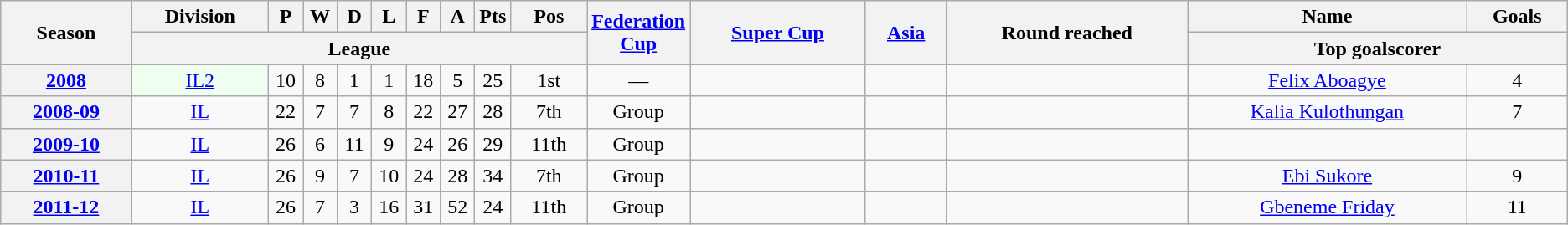<table class="wikitable sortable" style="text-align: center">
<tr>
<th scope="col" rowspan="2" scope="col">Season</th>
<th scope="col">Division</th>
<th width="20" scope="col">P</th>
<th width="20" scope="col">W</th>
<th width="20" scope="col">D</th>
<th width="20" scope="col">L</th>
<th width="20" scope="col">F</th>
<th width="20" scope="col">A</th>
<th width="20" scope="col">Pts</th>
<th scope="col">Pos</th>
<th rowspan="2" width=6% scope="col" class="unsortable"><a href='#'>Federation Cup</a></th>
<th rowspan="2" scope="col"><a href='#'>Super Cup</a></th>
<th rowspan="2" scope="col"><a href='#'>Asia</a></th>
<th rowspan="2" scope="col">Round reached</th>
<th scope="col">Name</th>
<th scope="col">Goals</th>
</tr>
<tr class="unsortable">
<th colspan="9" scope="col">League</th>
<th colspan="2" scope="col">Top goalscorer</th>
</tr>
<tr>
<th scope="row"><a href='#'>2008</a></th>
<td bgcolor=#F0FFF0><a href='#'>IL2</a></td>
<td>10</td>
<td>8</td>
<td>1</td>
<td>1</td>
<td>18</td>
<td>5</td>
<td>25</td>
<td>1st</td>
<td>—</td>
<td></td>
<td></td>
<td></td>
<td> <a href='#'>Felix Aboagye</a></td>
<td>4</td>
</tr>
<tr>
<th scope="row"><a href='#'>2008-09</a></th>
<td><a href='#'>IL</a></td>
<td>22</td>
<td>7</td>
<td>7</td>
<td>8</td>
<td>22</td>
<td>27</td>
<td>28</td>
<td>7th</td>
<td>Group</td>
<td></td>
<td></td>
<td></td>
<td> <a href='#'>Kalia Kulothungan</a></td>
<td>7</td>
</tr>
<tr>
<th scope="row"><a href='#'>2009-10</a></th>
<td><a href='#'>IL</a></td>
<td>26</td>
<td>6</td>
<td>11</td>
<td>9</td>
<td>24</td>
<td>26</td>
<td>29</td>
<td>11th</td>
<td>Group</td>
<td></td>
<td></td>
<td></td>
<td></td>
<td></td>
</tr>
<tr>
<th scope="row"><a href='#'>2010-11</a></th>
<td><a href='#'>IL</a></td>
<td>26</td>
<td>9</td>
<td>7</td>
<td>10</td>
<td>24</td>
<td>28</td>
<td>34</td>
<td>7th</td>
<td>Group</td>
<td></td>
<td></td>
<td></td>
<td> <a href='#'>Ebi Sukore</a></td>
<td>9</td>
</tr>
<tr>
<th scope="row"><a href='#'>2011-12</a></th>
<td><a href='#'>IL</a></td>
<td>26</td>
<td>7</td>
<td>3</td>
<td>16</td>
<td>31</td>
<td>52</td>
<td>24</td>
<td>11th</td>
<td>Group</td>
<td></td>
<td></td>
<td></td>
<td> <a href='#'>Gbeneme Friday</a></td>
<td>11</td>
</tr>
</table>
